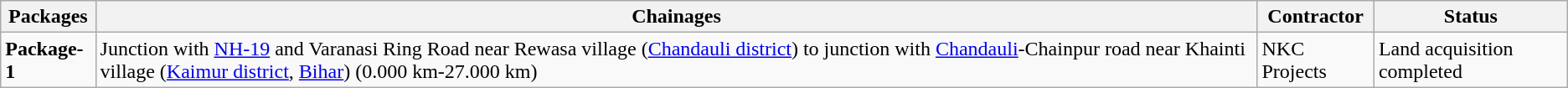<table class="wikitable sortable">
<tr>
<th>Packages</th>
<th>Chainages</th>
<th>Contractor</th>
<th>Status</th>
</tr>
<tr>
<td><strong>Package-1</strong></td>
<td>Junction with <a href='#'>NH-19</a> and Varanasi Ring Road near Rewasa village (<a href='#'>Chandauli district</a>) to junction with <a href='#'>Chandauli</a>-Chainpur road near Khainti village (<a href='#'>Kaimur district</a>, <a href='#'>Bihar</a>) (0.000 km-27.000 km)</td>
<td>NKC Projects</td>
<td>Land acquisition completed</td>
</tr>
</table>
